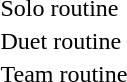<table>
<tr valign="top">
<td>Solo routine</td>
<td></td>
<td></td>
<td></td>
</tr>
<tr valign="top">
<td>Duet routine</td>
<td> <br> </td>
<td> <br> </td>
<td> <br> </td>
</tr>
<tr valign="top">
<td>Team routine</td>
<td></td>
<td></td>
<td></td>
</tr>
</table>
